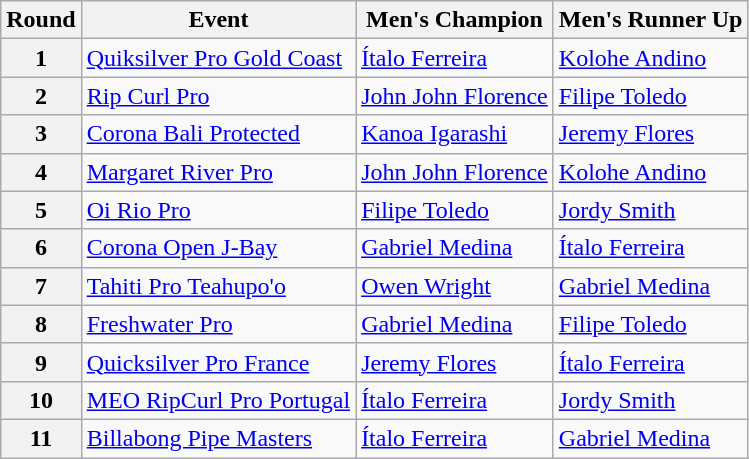<table class="wikitable">
<tr>
<th>Round</th>
<th>Event</th>
<th>Men's Champion</th>
<th>Men's Runner Up</th>
</tr>
<tr>
<th>1</th>
<td> <a href='#'> Quiksilver Pro Gold Coast</a></td>
<td> <a href='#'>Ítalo Ferreira</a></td>
<td> <a href='#'>Kolohe Andino</a></td>
</tr>
<tr>
<th>2</th>
<td> <a href='#'>Rip Curl Pro</a></td>
<td> <a href='#'>John John Florence</a></td>
<td> <a href='#'>Filipe Toledo</a></td>
</tr>
<tr>
<th>3</th>
<td> <a href='#'>Corona Bali Protected</a></td>
<td> <a href='#'>Kanoa Igarashi</a></td>
<td> <a href='#'>Jeremy Flores</a></td>
</tr>
<tr>
<th>4</th>
<td> <a href='#'>Margaret River Pro</a></td>
<td> <a href='#'>John John Florence</a></td>
<td> <a href='#'>Kolohe Andino</a></td>
</tr>
<tr>
<th>5</th>
<td> <a href='#'>Oi Rio Pro</a></td>
<td> <a href='#'>Filipe Toledo</a></td>
<td> <a href='#'>Jordy Smith</a></td>
</tr>
<tr>
<th>6</th>
<td> <a href='#'>Corona Open J-Bay</a></td>
<td> <a href='#'>Gabriel Medina</a></td>
<td> <a href='#'>Ítalo Ferreira</a></td>
</tr>
<tr>
<th>7</th>
<td> <a href='#'>Tahiti Pro Teahupo'o</a></td>
<td> <a href='#'>Owen Wright</a></td>
<td> <a href='#'>Gabriel Medina</a></td>
</tr>
<tr>
<th>8</th>
<td><a href='#'>Freshwater Pro</a></td>
<td> <a href='#'>Gabriel Medina</a></td>
<td> <a href='#'>Filipe Toledo</a></td>
</tr>
<tr>
<th>9</th>
<td> <a href='#'>Quicksilver Pro France</a></td>
<td> <a href='#'>Jeremy Flores</a></td>
<td> <a href='#'>Ítalo Ferreira</a></td>
</tr>
<tr>
<th>10</th>
<td> <a href='#'>MEO RipCurl Pro Portugal</a></td>
<td> <a href='#'>Ítalo Ferreira</a></td>
<td> <a href='#'>Jordy Smith</a></td>
</tr>
<tr>
<th>11</th>
<td> <a href='#'>Billabong Pipe Masters</a></td>
<td> <a href='#'>Ítalo Ferreira</a></td>
<td> <a href='#'>Gabriel Medina</a></td>
</tr>
</table>
